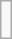<table class="wikitable">
<tr>
<td><br></td>
</tr>
</table>
